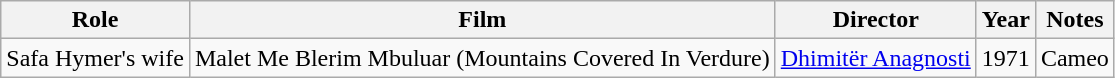<table class="wikitable">
<tr>
<th>Role</th>
<th>Film</th>
<th>Director</th>
<th>Year</th>
<th>Notes</th>
</tr>
<tr>
<td>Safa Hymer's wife</td>
<td>Malet Me Blerim Mbuluar (Mountains Covered In Verdure)</td>
<td><a href='#'>Dhimitër Anagnosti</a></td>
<td>1971</td>
<td>Cameo</td>
</tr>
</table>
